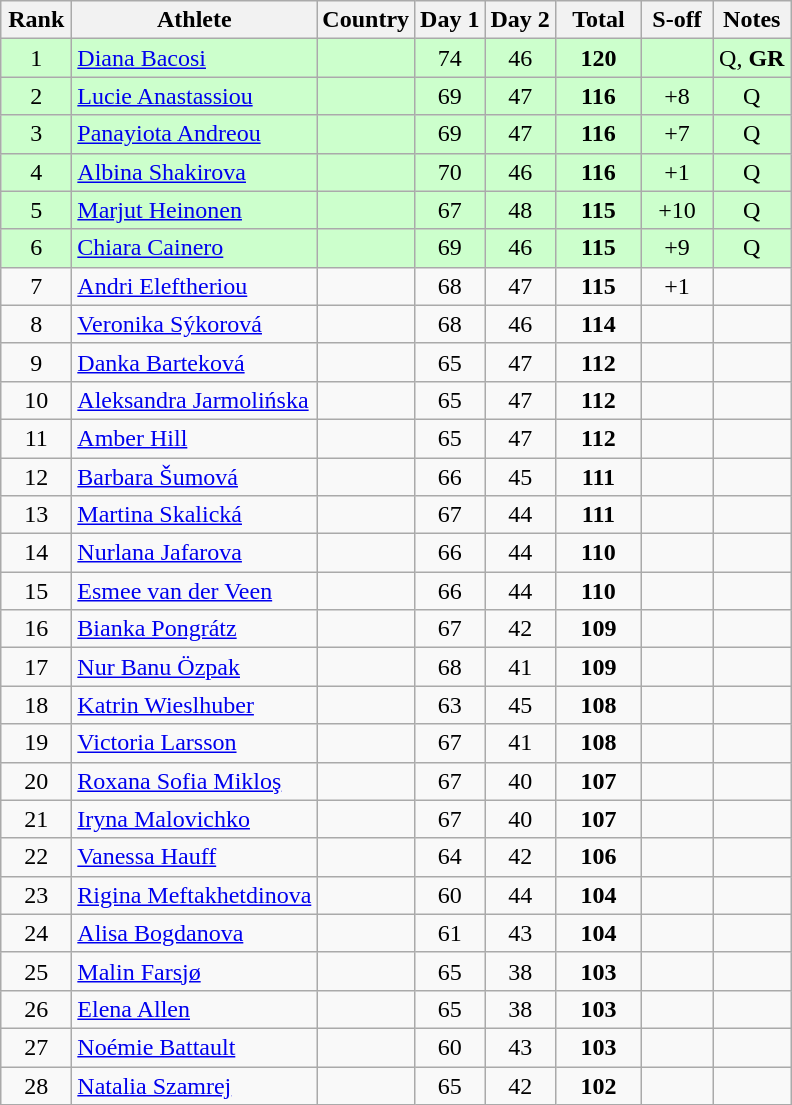<table class="wikitable sortable" style="text-align:center">
<tr>
<th width=40>Rank</th>
<th>Athlete</th>
<th>Country</th>
<th>Day 1</th>
<th>Day 2</th>
<th width=50>Total</th>
<th class=unsortable width=40>S-off</th>
<th class=unsortable width=45>Notes</th>
</tr>
<tr bgcolor=ccffcc>
<td>1</td>
<td align=left><a href='#'>Diana Bacosi</a></td>
<td align=left></td>
<td>74</td>
<td>46</td>
<td><strong>120</strong></td>
<td></td>
<td>Q, <strong>GR</strong></td>
</tr>
<tr bgcolor=ccffcc>
<td>2</td>
<td align=left><a href='#'>Lucie Anastassiou</a></td>
<td align=left></td>
<td>69</td>
<td>47</td>
<td><strong>116</strong></td>
<td>+8</td>
<td>Q</td>
</tr>
<tr bgcolor=ccffcc>
<td>3</td>
<td align=left><a href='#'>Panayiota Andreou</a></td>
<td align=left></td>
<td>69</td>
<td>47</td>
<td><strong>116</strong></td>
<td>+7</td>
<td>Q</td>
</tr>
<tr bgcolor=ccffcc>
<td>4</td>
<td align=left><a href='#'>Albina Shakirova</a></td>
<td align=left></td>
<td>70</td>
<td>46</td>
<td><strong>116</strong></td>
<td>+1</td>
<td>Q</td>
</tr>
<tr bgcolor=ccffcc>
<td>5</td>
<td align=left><a href='#'>Marjut Heinonen</a></td>
<td align=left></td>
<td>67</td>
<td>48</td>
<td><strong>115</strong></td>
<td>+10</td>
<td>Q</td>
</tr>
<tr bgcolor=ccffcc>
<td>6</td>
<td align=left><a href='#'>Chiara Cainero</a></td>
<td align=left></td>
<td>69</td>
<td>46</td>
<td><strong>115</strong></td>
<td>+9</td>
<td>Q</td>
</tr>
<tr>
<td>7</td>
<td align=left><a href='#'>Andri Eleftheriou</a></td>
<td align=left></td>
<td>68</td>
<td>47</td>
<td><strong>115</strong></td>
<td>+1</td>
<td></td>
</tr>
<tr>
<td>8</td>
<td align=left><a href='#'>Veronika Sýkorová</a></td>
<td align=left></td>
<td>68</td>
<td>46</td>
<td><strong>114</strong></td>
<td></td>
<td></td>
</tr>
<tr>
<td>9</td>
<td align=left><a href='#'>Danka Barteková</a></td>
<td align=left></td>
<td>65</td>
<td>47</td>
<td><strong>112</strong></td>
<td></td>
<td></td>
</tr>
<tr>
<td>10</td>
<td align=left><a href='#'>Aleksandra Jarmolińska</a></td>
<td align=left></td>
<td>65</td>
<td>47</td>
<td><strong>112</strong></td>
<td></td>
<td></td>
</tr>
<tr>
<td>11</td>
<td align=left><a href='#'>Amber Hill</a></td>
<td align=left></td>
<td>65</td>
<td>47</td>
<td><strong>112</strong></td>
<td></td>
<td></td>
</tr>
<tr>
<td>12</td>
<td align=left><a href='#'>Barbara Šumová</a></td>
<td align=left></td>
<td>66</td>
<td>45</td>
<td><strong>111</strong></td>
<td></td>
<td></td>
</tr>
<tr>
<td>13</td>
<td align=left><a href='#'>Martina Skalická</a></td>
<td align=left></td>
<td>67</td>
<td>44</td>
<td><strong>111</strong></td>
<td></td>
<td></td>
</tr>
<tr>
<td>14</td>
<td align=left><a href='#'>Nurlana Jafarova</a></td>
<td align=left></td>
<td>66</td>
<td>44</td>
<td><strong>110</strong></td>
<td></td>
<td></td>
</tr>
<tr>
<td>15</td>
<td align=left><a href='#'>Esmee van der Veen</a></td>
<td align=left></td>
<td>66</td>
<td>44</td>
<td><strong>110</strong></td>
<td></td>
<td></td>
</tr>
<tr>
<td>16</td>
<td align=left><a href='#'>Bianka Pongrátz</a></td>
<td align=left></td>
<td>67</td>
<td>42</td>
<td><strong>109</strong></td>
<td></td>
<td></td>
</tr>
<tr>
<td>17</td>
<td align=left><a href='#'>Nur Banu Özpak</a></td>
<td align=left></td>
<td>68</td>
<td>41</td>
<td><strong>109</strong></td>
<td></td>
<td></td>
</tr>
<tr>
<td>18</td>
<td align=left><a href='#'>Katrin Wieslhuber</a></td>
<td align=left></td>
<td>63</td>
<td>45</td>
<td><strong>108</strong></td>
<td></td>
<td></td>
</tr>
<tr>
<td>19</td>
<td align=left><a href='#'>Victoria Larsson</a></td>
<td align=left></td>
<td>67</td>
<td>41</td>
<td><strong>108</strong></td>
<td></td>
<td></td>
</tr>
<tr>
<td>20</td>
<td align=left><a href='#'>Roxana Sofia Mikloş</a></td>
<td align=left></td>
<td>67</td>
<td>40</td>
<td><strong>107</strong></td>
<td></td>
<td></td>
</tr>
<tr>
<td>21</td>
<td align=left><a href='#'>Iryna Malovichko</a></td>
<td align=left></td>
<td>67</td>
<td>40</td>
<td><strong>107</strong></td>
<td></td>
<td></td>
</tr>
<tr>
<td>22</td>
<td align=left><a href='#'>Vanessa Hauff</a></td>
<td align=left></td>
<td>64</td>
<td>42</td>
<td><strong>106</strong></td>
<td></td>
<td></td>
</tr>
<tr>
<td>23</td>
<td align=left><a href='#'>Rigina Meftakhetdinova</a></td>
<td align=left></td>
<td>60</td>
<td>44</td>
<td><strong>104</strong></td>
<td></td>
<td></td>
</tr>
<tr>
<td>24</td>
<td align=left><a href='#'>Alisa Bogdanova</a></td>
<td align=left></td>
<td>61</td>
<td>43</td>
<td><strong>104</strong></td>
<td></td>
<td></td>
</tr>
<tr>
<td>25</td>
<td align=left><a href='#'>Malin Farsjø</a></td>
<td align=left></td>
<td>65</td>
<td>38</td>
<td><strong>103</strong></td>
<td></td>
<td></td>
</tr>
<tr>
<td>26</td>
<td align=left><a href='#'>Elena Allen</a></td>
<td align=left></td>
<td>65</td>
<td>38</td>
<td><strong>103</strong></td>
<td></td>
<td></td>
</tr>
<tr>
<td>27</td>
<td align=left><a href='#'>Noémie Battault</a></td>
<td align=left></td>
<td>60</td>
<td>43</td>
<td><strong>103</strong></td>
<td></td>
<td></td>
</tr>
<tr>
<td>28</td>
<td align=left><a href='#'>Natalia Szamrej</a></td>
<td align=left></td>
<td>65</td>
<td>42</td>
<td><strong>102</strong></td>
<td></td>
<td></td>
</tr>
</table>
